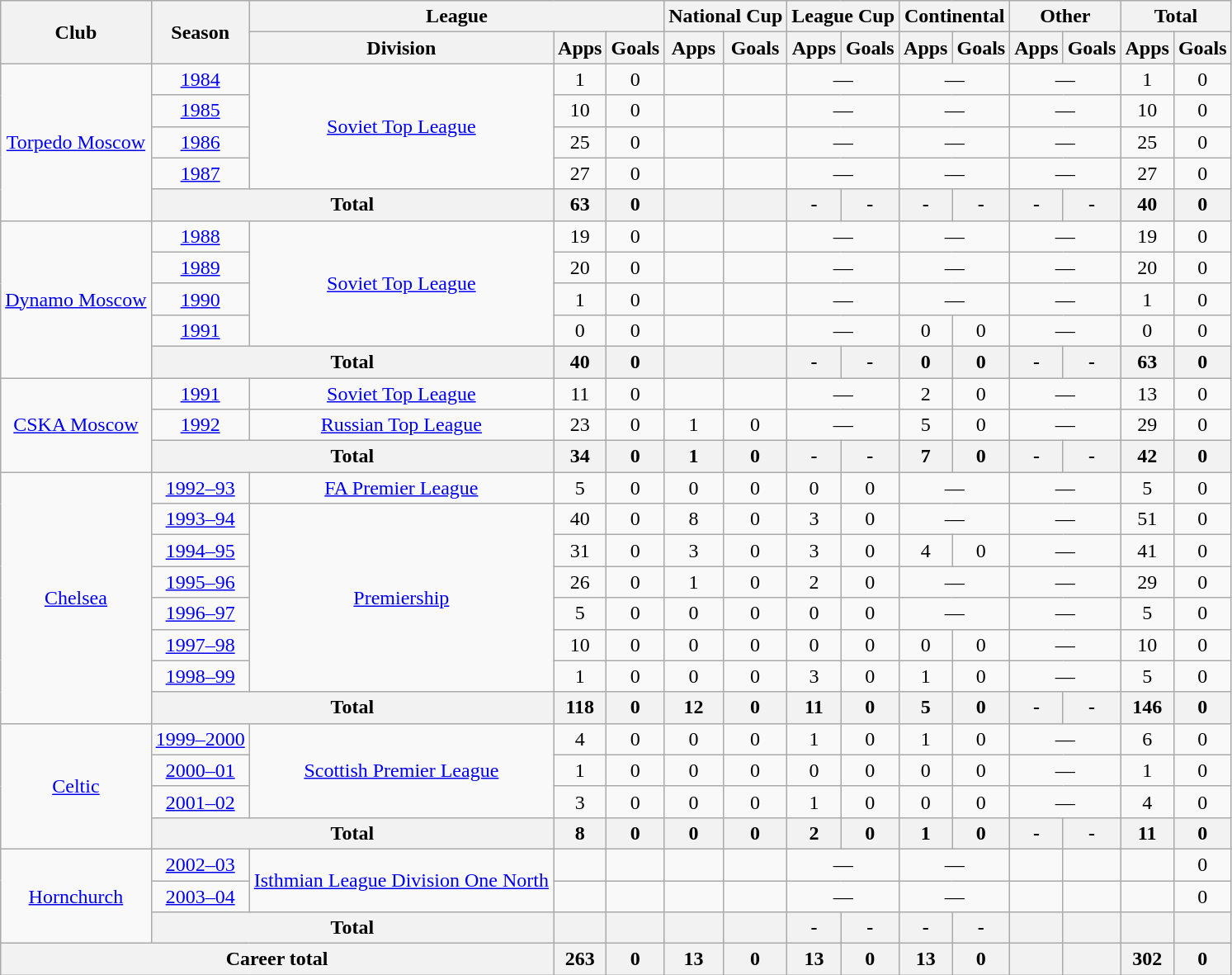<table class="wikitable" style="text-align: center">
<tr>
<th rowspan="2">Club</th>
<th rowspan="2">Season</th>
<th colspan="3">League</th>
<th colspan="2">National Cup</th>
<th colspan="2">League Cup</th>
<th colspan="2">Continental</th>
<th colspan="2">Other</th>
<th colspan="2">Total</th>
</tr>
<tr>
<th>Division</th>
<th>Apps</th>
<th>Goals</th>
<th>Apps</th>
<th>Goals</th>
<th>Apps</th>
<th>Goals</th>
<th>Apps</th>
<th>Goals</th>
<th>Apps</th>
<th>Goals</th>
<th>Apps</th>
<th>Goals</th>
</tr>
<tr>
<td rowspan="5"><a href='#'>Torpedo Moscow</a></td>
<td><a href='#'>1984</a></td>
<td rowspan="4"><a href='#'>Soviet Top League</a></td>
<td>1</td>
<td>0</td>
<td></td>
<td></td>
<td colspan="2">—</td>
<td colspan="2">—</td>
<td colspan="2">—</td>
<td>1</td>
<td>0</td>
</tr>
<tr>
<td><a href='#'>1985</a></td>
<td>10</td>
<td>0</td>
<td></td>
<td></td>
<td colspan="2">—</td>
<td colspan="2">—</td>
<td colspan="2">—</td>
<td>10</td>
<td>0</td>
</tr>
<tr>
<td><a href='#'>1986</a></td>
<td>25</td>
<td>0</td>
<td></td>
<td></td>
<td colspan="2">—</td>
<td colspan="2">—</td>
<td colspan="2">—</td>
<td>25</td>
<td>0</td>
</tr>
<tr>
<td><a href='#'>1987</a></td>
<td>27</td>
<td>0</td>
<td></td>
<td></td>
<td colspan="2">—</td>
<td colspan="2">—</td>
<td colspan="2">—</td>
<td>27</td>
<td>0</td>
</tr>
<tr>
<th colspan="2">Total</th>
<th>63</th>
<th>0</th>
<th></th>
<th></th>
<th>-</th>
<th>-</th>
<th>-</th>
<th>-</th>
<th>-</th>
<th>-</th>
<th>40</th>
<th>0</th>
</tr>
<tr>
<td rowspan="5"><a href='#'>Dynamo Moscow</a></td>
<td><a href='#'>1988</a></td>
<td rowspan="4"><a href='#'>Soviet Top League</a></td>
<td>19</td>
<td>0</td>
<td></td>
<td></td>
<td colspan="2">—</td>
<td colspan="2">—</td>
<td colspan="2">—</td>
<td>19</td>
<td>0</td>
</tr>
<tr>
<td><a href='#'>1989</a></td>
<td>20</td>
<td>0</td>
<td></td>
<td></td>
<td colspan="2">—</td>
<td colspan="2">—</td>
<td colspan="2">—</td>
<td>20</td>
<td>0</td>
</tr>
<tr>
<td><a href='#'>1990</a></td>
<td>1</td>
<td>0</td>
<td></td>
<td></td>
<td colspan="2">—</td>
<td colspan="2">—</td>
<td colspan="2">—</td>
<td>1</td>
<td>0</td>
</tr>
<tr>
<td><a href='#'>1991</a></td>
<td>0</td>
<td>0</td>
<td></td>
<td></td>
<td colspan="2">—</td>
<td>0</td>
<td>0</td>
<td colspan="2">—</td>
<td>0</td>
<td>0</td>
</tr>
<tr>
<th colspan="2">Total</th>
<th>40</th>
<th>0</th>
<th></th>
<th></th>
<th>-</th>
<th>-</th>
<th>0</th>
<th>0</th>
<th>-</th>
<th>-</th>
<th>63</th>
<th>0</th>
</tr>
<tr>
<td rowspan="3"><a href='#'>CSKA Moscow</a></td>
<td><a href='#'>1991</a></td>
<td><a href='#'>Soviet Top League</a></td>
<td>11</td>
<td>0</td>
<td></td>
<td></td>
<td colspan="2">—</td>
<td>2</td>
<td>0</td>
<td colspan="2">—</td>
<td>13</td>
<td>0</td>
</tr>
<tr>
<td><a href='#'>1992</a></td>
<td><a href='#'>Russian Top League</a></td>
<td>23</td>
<td>0</td>
<td>1</td>
<td>0</td>
<td colspan="2">—</td>
<td>5</td>
<td>0</td>
<td colspan="2">—</td>
<td>29</td>
<td>0</td>
</tr>
<tr>
<th colspan="2">Total</th>
<th>34</th>
<th>0</th>
<th>1</th>
<th>0</th>
<th>-</th>
<th>-</th>
<th>7</th>
<th>0</th>
<th>-</th>
<th>-</th>
<th>42</th>
<th>0</th>
</tr>
<tr>
<td rowspan="8"><a href='#'>Chelsea</a></td>
<td><a href='#'>1992–93</a></td>
<td><a href='#'>FA Premier League</a></td>
<td>5</td>
<td>0</td>
<td>0</td>
<td>0</td>
<td>0</td>
<td>0</td>
<td colspan="2">—</td>
<td colspan="2">—</td>
<td>5</td>
<td>0</td>
</tr>
<tr>
<td><a href='#'>1993–94</a></td>
<td rowspan="6"><a href='#'>Premiership</a></td>
<td>40</td>
<td>0</td>
<td>8</td>
<td>0</td>
<td>3</td>
<td>0</td>
<td colspan="2">—</td>
<td colspan="2">—</td>
<td>51</td>
<td>0</td>
</tr>
<tr>
<td><a href='#'>1994–95</a></td>
<td>31</td>
<td>0</td>
<td>3</td>
<td>0</td>
<td>3</td>
<td>0</td>
<td>4</td>
<td>0</td>
<td colspan="2">—</td>
<td>41</td>
<td>0</td>
</tr>
<tr>
<td><a href='#'>1995–96</a></td>
<td>26</td>
<td>0</td>
<td>1</td>
<td>0</td>
<td>2</td>
<td>0</td>
<td colspan="2">—</td>
<td colspan="2">—</td>
<td>29</td>
<td>0</td>
</tr>
<tr>
<td><a href='#'>1996–97</a></td>
<td>5</td>
<td>0</td>
<td>0</td>
<td>0</td>
<td>0</td>
<td>0</td>
<td colspan="2">—</td>
<td colspan="2">—</td>
<td>5</td>
<td>0</td>
</tr>
<tr>
<td><a href='#'>1997–98</a></td>
<td>10</td>
<td>0</td>
<td>0</td>
<td>0</td>
<td>0</td>
<td>0</td>
<td>0</td>
<td>0</td>
<td colspan="2">—</td>
<td>10</td>
<td>0</td>
</tr>
<tr>
<td><a href='#'>1998–99</a></td>
<td>1</td>
<td>0</td>
<td>0</td>
<td>0</td>
<td>3</td>
<td>0</td>
<td>1</td>
<td>0</td>
<td colspan="2">—</td>
<td>5</td>
<td>0</td>
</tr>
<tr>
<th colspan="2">Total</th>
<th>118</th>
<th>0</th>
<th>12</th>
<th>0</th>
<th>11</th>
<th>0</th>
<th>5</th>
<th>0</th>
<th>-</th>
<th>-</th>
<th>146</th>
<th>0</th>
</tr>
<tr>
<td rowspan="4"><a href='#'>Celtic</a></td>
<td><a href='#'>1999–2000</a></td>
<td rowspan="3"><a href='#'>Scottish Premier League</a></td>
<td>4</td>
<td>0</td>
<td>0</td>
<td>0</td>
<td>1</td>
<td>0</td>
<td>1</td>
<td>0</td>
<td colspan="2">—</td>
<td>6</td>
<td>0</td>
</tr>
<tr>
<td><a href='#'>2000–01</a></td>
<td>1</td>
<td>0</td>
<td>0</td>
<td>0</td>
<td>0</td>
<td>0</td>
<td>0</td>
<td>0</td>
<td colspan="2">—</td>
<td>1</td>
<td>0</td>
</tr>
<tr>
<td><a href='#'>2001–02</a></td>
<td>3</td>
<td>0</td>
<td>0</td>
<td>0</td>
<td>1</td>
<td>0</td>
<td>0</td>
<td>0</td>
<td colspan="2">—</td>
<td>4</td>
<td>0</td>
</tr>
<tr>
<th colspan="2">Total</th>
<th>8</th>
<th>0</th>
<th>0</th>
<th>0</th>
<th>2</th>
<th>0</th>
<th>1</th>
<th>0</th>
<th>-</th>
<th>-</th>
<th>11</th>
<th>0</th>
</tr>
<tr>
<td rowspan="3"><a href='#'>Hornchurch</a></td>
<td><a href='#'>2002–03</a></td>
<td rowspan="2"><a href='#'>Isthmian League Division One North</a></td>
<td></td>
<td></td>
<td></td>
<td></td>
<td colspan="2">—</td>
<td colspan="2">—</td>
<td></td>
<td></td>
<td></td>
<td>0</td>
</tr>
<tr>
<td><a href='#'>2003–04</a></td>
<td></td>
<td></td>
<td></td>
<td></td>
<td colspan="2">—</td>
<td colspan="2">—</td>
<td></td>
<td></td>
<td></td>
<td>0</td>
</tr>
<tr>
<th colspan="2">Total</th>
<th></th>
<th></th>
<th></th>
<th></th>
<th>-</th>
<th>-</th>
<th>-</th>
<th>-</th>
<th></th>
<th></th>
<th></th>
<th></th>
</tr>
<tr>
<th colspan="3">Career total</th>
<th>263</th>
<th>0</th>
<th>13</th>
<th>0</th>
<th>13</th>
<th>0</th>
<th>13</th>
<th>0</th>
<th></th>
<th></th>
<th>302</th>
<th>0</th>
</tr>
</table>
